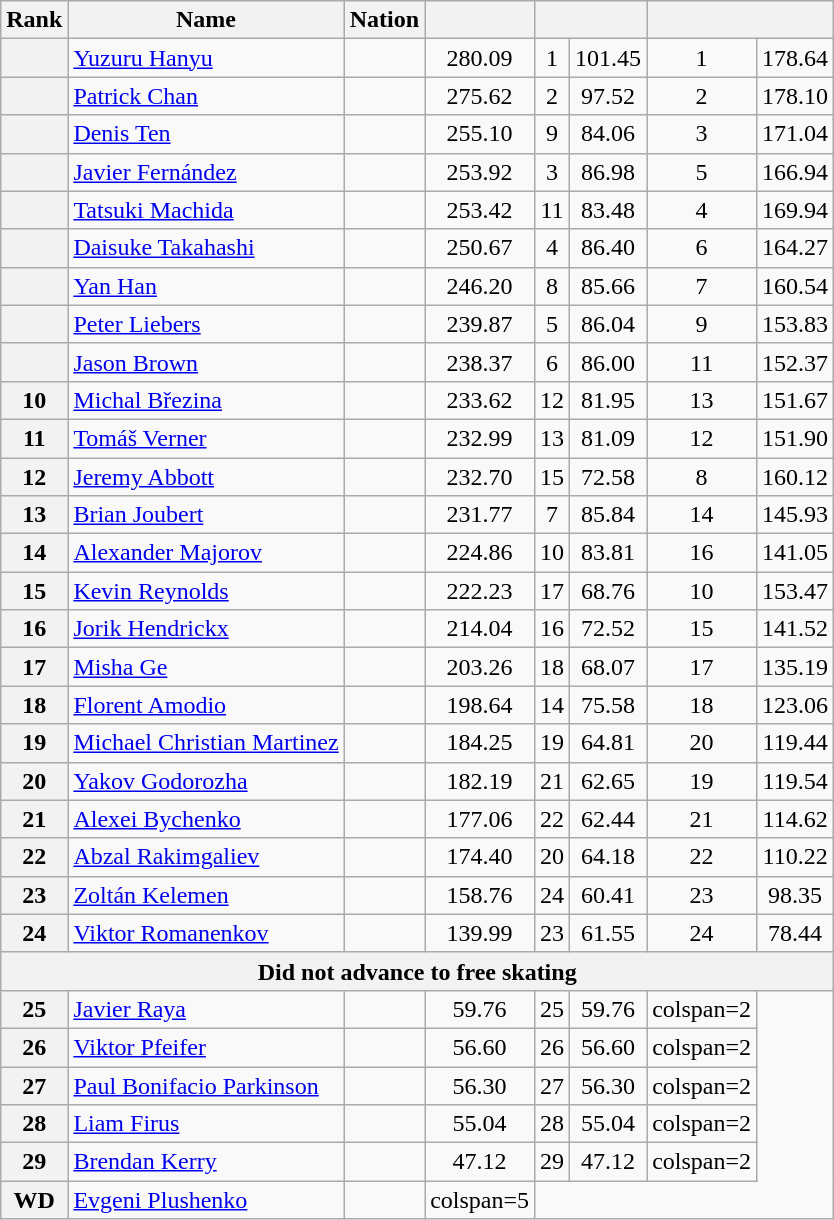<table class="wikitable sortable" style="text-align:center">
<tr>
<th>Rank</th>
<th>Name</th>
<th>Nation</th>
<th></th>
<th colspan=2></th>
<th colspan=2></th>
</tr>
<tr>
<th></th>
<td align=left><a href='#'>Yuzuru Hanyu</a></td>
<td align=left></td>
<td>280.09</td>
<td>1</td>
<td>101.45</td>
<td>1</td>
<td>178.64</td>
</tr>
<tr>
<th></th>
<td align=left><a href='#'>Patrick Chan</a></td>
<td align=left></td>
<td>275.62</td>
<td>2</td>
<td>97.52</td>
<td>2</td>
<td>178.10</td>
</tr>
<tr>
<th></th>
<td align=left><a href='#'>Denis Ten</a></td>
<td align=left></td>
<td>255.10</td>
<td>9</td>
<td>84.06</td>
<td>3</td>
<td>171.04</td>
</tr>
<tr>
<th></th>
<td align=left><a href='#'>Javier Fernández</a></td>
<td align=left></td>
<td>253.92</td>
<td>3</td>
<td>86.98</td>
<td>5</td>
<td>166.94</td>
</tr>
<tr>
<th></th>
<td align=left><a href='#'>Tatsuki Machida</a></td>
<td align=left></td>
<td>253.42</td>
<td>11</td>
<td>83.48</td>
<td>4</td>
<td>169.94</td>
</tr>
<tr>
<th></th>
<td align=left><a href='#'>Daisuke Takahashi</a></td>
<td align=left></td>
<td>250.67</td>
<td>4</td>
<td>86.40</td>
<td>6</td>
<td>164.27</td>
</tr>
<tr>
<th></th>
<td align=left><a href='#'>Yan Han</a></td>
<td align=left></td>
<td>246.20</td>
<td>8</td>
<td>85.66</td>
<td>7</td>
<td>160.54</td>
</tr>
<tr>
<th></th>
<td align=left><a href='#'>Peter Liebers</a></td>
<td align=left></td>
<td>239.87</td>
<td>5</td>
<td>86.04</td>
<td>9</td>
<td>153.83</td>
</tr>
<tr>
<th></th>
<td align=left><a href='#'>Jason Brown</a></td>
<td align=left></td>
<td>238.37</td>
<td>6</td>
<td>86.00</td>
<td>11</td>
<td>152.37</td>
</tr>
<tr>
<th>10</th>
<td align=left><a href='#'>Michal Březina</a></td>
<td align=left></td>
<td>233.62</td>
<td>12</td>
<td>81.95</td>
<td>13</td>
<td>151.67</td>
</tr>
<tr>
<th>11</th>
<td align=left><a href='#'>Tomáš Verner</a></td>
<td align=left></td>
<td>232.99</td>
<td>13</td>
<td>81.09</td>
<td>12</td>
<td>151.90</td>
</tr>
<tr>
<th>12</th>
<td align=left><a href='#'>Jeremy Abbott</a></td>
<td align=left></td>
<td>232.70</td>
<td>15</td>
<td>72.58</td>
<td>8</td>
<td>160.12</td>
</tr>
<tr>
<th>13</th>
<td align=left><a href='#'>Brian Joubert</a></td>
<td align=left></td>
<td>231.77</td>
<td>7</td>
<td>85.84</td>
<td>14</td>
<td>145.93</td>
</tr>
<tr>
<th>14</th>
<td align=left><a href='#'>Alexander Majorov</a></td>
<td align=left></td>
<td>224.86</td>
<td>10</td>
<td>83.81</td>
<td>16</td>
<td>141.05</td>
</tr>
<tr>
<th>15</th>
<td align=left><a href='#'>Kevin Reynolds</a></td>
<td align=left></td>
<td>222.23</td>
<td>17</td>
<td>68.76</td>
<td>10</td>
<td>153.47</td>
</tr>
<tr>
<th>16</th>
<td align=left><a href='#'>Jorik Hendrickx</a></td>
<td align=left></td>
<td>214.04</td>
<td>16</td>
<td>72.52</td>
<td>15</td>
<td>141.52</td>
</tr>
<tr>
<th>17</th>
<td align=left><a href='#'>Misha Ge</a></td>
<td align=left></td>
<td>203.26</td>
<td>18</td>
<td>68.07</td>
<td>17</td>
<td>135.19</td>
</tr>
<tr>
<th>18</th>
<td align=left><a href='#'>Florent Amodio</a></td>
<td align=left></td>
<td>198.64</td>
<td>14</td>
<td>75.58</td>
<td>18</td>
<td>123.06</td>
</tr>
<tr>
<th>19</th>
<td align=left><a href='#'>Michael Christian Martinez</a></td>
<td align=left></td>
<td>184.25</td>
<td>19</td>
<td>64.81</td>
<td>20</td>
<td>119.44</td>
</tr>
<tr>
<th>20</th>
<td align=left><a href='#'>Yakov Godorozha</a></td>
<td align=left></td>
<td>182.19</td>
<td>21</td>
<td>62.65</td>
<td>19</td>
<td>119.54</td>
</tr>
<tr>
<th>21</th>
<td align=left><a href='#'>Alexei Bychenko</a></td>
<td align=left></td>
<td>177.06</td>
<td>22</td>
<td>62.44</td>
<td>21</td>
<td>114.62</td>
</tr>
<tr>
<th>22</th>
<td align=left><a href='#'>Abzal Rakimgaliev</a></td>
<td align=left></td>
<td>174.40</td>
<td>20</td>
<td>64.18</td>
<td>22</td>
<td>110.22</td>
</tr>
<tr>
<th>23</th>
<td align=left><a href='#'>Zoltán Kelemen</a></td>
<td align=left></td>
<td>158.76</td>
<td>24</td>
<td>60.41</td>
<td>23</td>
<td>98.35</td>
</tr>
<tr>
<th>24</th>
<td align=left><a href='#'>Viktor Romanenkov</a></td>
<td align=left></td>
<td>139.99</td>
<td>23</td>
<td>61.55</td>
<td>24</td>
<td>78.44</td>
</tr>
<tr>
<th colspan=8>Did not advance to free skating</th>
</tr>
<tr>
<th>25</th>
<td align=left><a href='#'>Javier Raya</a></td>
<td align=left></td>
<td>59.76</td>
<td>25</td>
<td>59.76</td>
<td>colspan=2 </td>
</tr>
<tr>
<th>26</th>
<td align=left><a href='#'>Viktor Pfeifer</a></td>
<td align=left></td>
<td>56.60</td>
<td>26</td>
<td>56.60</td>
<td>colspan=2 </td>
</tr>
<tr>
<th>27</th>
<td align=left><a href='#'>Paul Bonifacio Parkinson</a></td>
<td align=left></td>
<td>56.30</td>
<td>27</td>
<td>56.30</td>
<td>colspan=2 </td>
</tr>
<tr>
<th>28</th>
<td align=left><a href='#'>Liam Firus</a></td>
<td align=left></td>
<td>55.04</td>
<td>28</td>
<td>55.04</td>
<td>colspan=2 </td>
</tr>
<tr>
<th>29</th>
<td align=left><a href='#'>Brendan Kerry</a></td>
<td align=left></td>
<td>47.12</td>
<td>29</td>
<td>47.12</td>
<td>colspan=2 </td>
</tr>
<tr>
<th>WD</th>
<td align=left><a href='#'>Evgeni Plushenko</a></td>
<td align=left></td>
<td>colspan=5 </td>
</tr>
</table>
